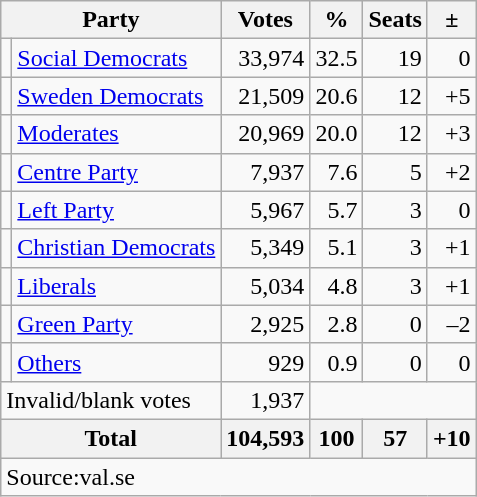<table class=wikitable style=text-align:right>
<tr>
<th colspan=2>Party</th>
<th>Votes</th>
<th>%</th>
<th>Seats</th>
<th>±</th>
</tr>
<tr>
<td bgcolor=></td>
<td align=left><a href='#'>Social Democrats</a></td>
<td>33,974</td>
<td>32.5</td>
<td>19</td>
<td>0</td>
</tr>
<tr>
<td bgcolor=></td>
<td align=left><a href='#'>Sweden Democrats</a></td>
<td>21,509</td>
<td>20.6</td>
<td>12</td>
<td>+5</td>
</tr>
<tr>
<td bgcolor=></td>
<td align=left><a href='#'>Moderates</a></td>
<td>20,969</td>
<td>20.0</td>
<td>12</td>
<td>+3</td>
</tr>
<tr>
<td bgcolor=></td>
<td align=left><a href='#'>Centre Party</a></td>
<td>7,937</td>
<td>7.6</td>
<td>5</td>
<td>+2</td>
</tr>
<tr>
<td bgcolor=></td>
<td align=left><a href='#'>Left Party</a></td>
<td>5,967</td>
<td>5.7</td>
<td>3</td>
<td>0</td>
</tr>
<tr>
<td bgcolor=></td>
<td align=left><a href='#'>Christian Democrats</a></td>
<td>5,349</td>
<td>5.1</td>
<td>3</td>
<td>+1</td>
</tr>
<tr>
<td bgcolor=></td>
<td align=left><a href='#'>Liberals</a></td>
<td>5,034</td>
<td>4.8</td>
<td>3</td>
<td>+1</td>
</tr>
<tr>
<td bgcolor=></td>
<td align=left><a href='#'>Green Party</a></td>
<td>2,925</td>
<td>2.8</td>
<td>0</td>
<td>–2</td>
</tr>
<tr>
<td></td>
<td align=left><a href='#'>Others</a></td>
<td>929</td>
<td>0.9</td>
<td>0</td>
<td>0</td>
</tr>
<tr>
<td align=left colspan=2>Invalid/blank votes</td>
<td>1,937</td>
<td colspan=3></td>
</tr>
<tr>
<th align=left colspan=2>Total</th>
<th>104,593</th>
<th>100</th>
<th>57</th>
<th>+10</th>
</tr>
<tr>
<td align=left colspan=6>Source:val.se </td>
</tr>
</table>
